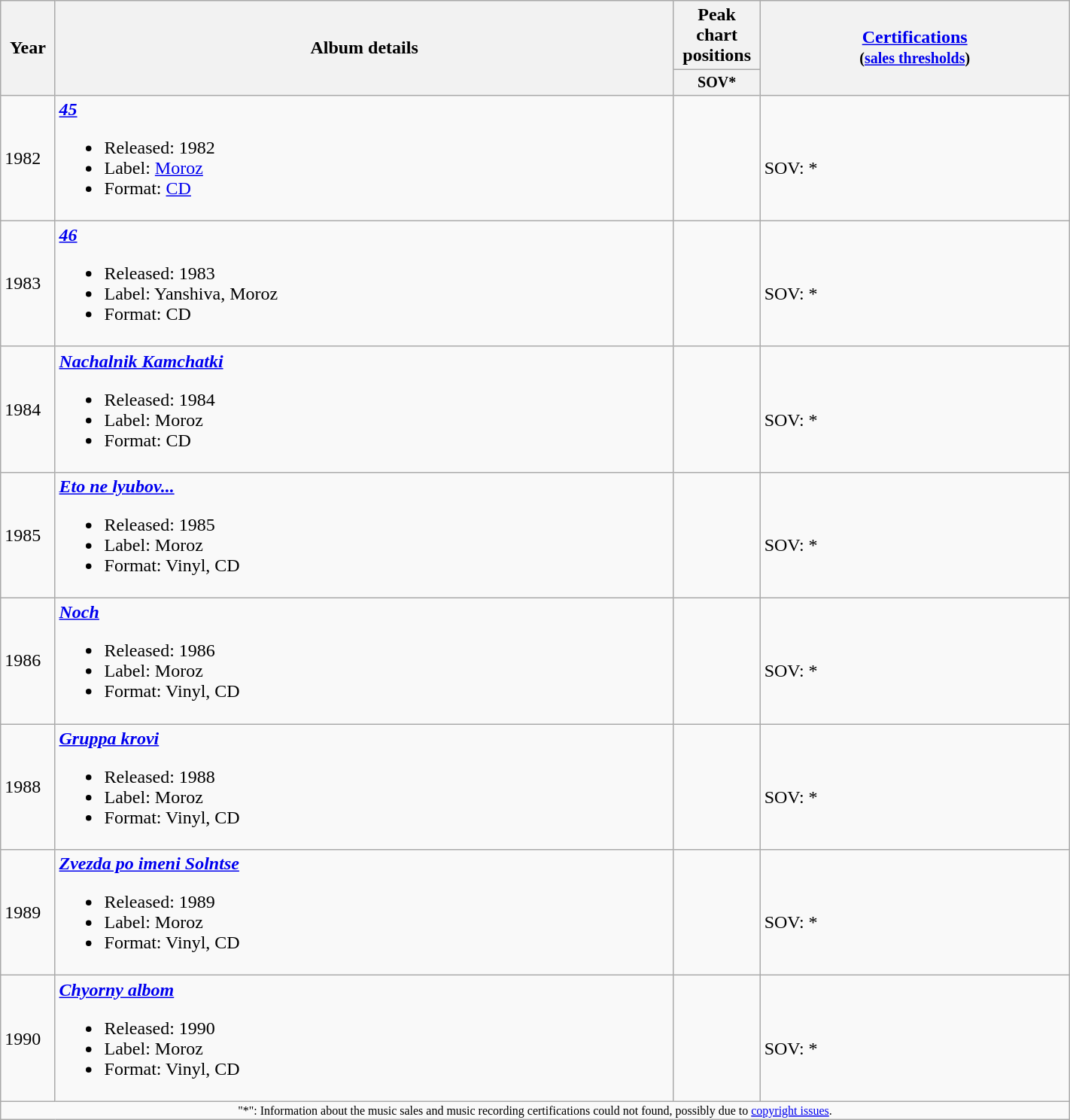<table class="wikitable" style="text-align:center;" width="75%">
<tr>
<th rowspan="2" width="1%">Year</th>
<th rowspan="2" width="30%">Album details</th>
<th colspan="1" width="1%">Peak chart positions</th>
<th rowspan="2" width="15%"><a href='#'>Certifications</a><br><small>(<a href='#'>sales thresholds</a>)</small></th>
</tr>
<tr style="font-size:smaller;">
<th width="30">SOV*</th>
</tr>
<tr>
<td style="text-align:left;">1982</td>
<td style="text-align:left;"><strong><em><a href='#'>45</a></em></strong><br><ul><li>Released: 1982</li><li>Label: <a href='#'>Moroz</a></li><li>Format: <a href='#'>CD</a></li></ul></td>
<td></td>
<td style="text-align:left;"><br>SOV: *</td>
</tr>
<tr>
<td style="text-align:left;">1983</td>
<td style="text-align:left;"><strong><em><a href='#'>46</a></em></strong><br><ul><li>Released: 1983</li><li>Label: Yanshiva, Moroz</li><li>Format: CD</li></ul></td>
<td></td>
<td style="text-align:left;"><br>SOV: *</td>
</tr>
<tr>
<td style="text-align:left;">1984</td>
<td style="text-align:left;"><strong><em><a href='#'>Nachalnik Kamchatki</a></em></strong><br><ul><li>Released: 1984</li><li>Label: Moroz</li><li>Format: CD</li></ul></td>
<td></td>
<td style="text-align:left;"><br>SOV: *</td>
</tr>
<tr>
<td style="text-align:left;">1985</td>
<td style="text-align:left;"><strong><em><a href='#'>Eto ne lyubov...</a></em></strong><br><ul><li>Released: 1985</li><li>Label: Moroz</li><li>Format: Vinyl, CD</li></ul></td>
<td></td>
<td style="text-align:left;"><br>SOV: *</td>
</tr>
<tr>
<td style="text-align:left;">1986</td>
<td style="text-align:left;"><strong><em><a href='#'>Noch</a></em></strong><br><ul><li>Released: 1986</li><li>Label: Moroz</li><li>Format: Vinyl, CD</li></ul></td>
<td></td>
<td style="text-align:left;"><br>SOV: *</td>
</tr>
<tr>
<td style="text-align:left;">1988</td>
<td style="text-align:left;"><strong><em><a href='#'>Gruppa krovi</a></em></strong><br><ul><li>Released: 1988</li><li>Label: Moroz</li><li>Format: Vinyl, CD</li></ul></td>
<td></td>
<td style="text-align:left;"><br>SOV: *</td>
</tr>
<tr>
<td style="text-align:left;">1989</td>
<td style="text-align:left;"><strong><em><a href='#'>Zvezda po imeni Solntse</a></em></strong><br><ul><li>Released: 1989</li><li>Label: Moroz</li><li>Format: Vinyl, CD</li></ul></td>
<td></td>
<td style="text-align:left;"><br>SOV: *</td>
</tr>
<tr>
<td style="text-align:left;">1990</td>
<td style="text-align:left;"><strong><em><a href='#'>Chyorny albom</a></em></strong><br><ul><li>Released: 1990</li><li>Label: Moroz</li><li>Format: Vinyl, CD</li></ul></td>
<td></td>
<td style="text-align:left;"><br>SOV: *</td>
</tr>
<tr>
<td align="center" colspan="17" style="font-size: 8pt">"*": Information about the music sales and music recording certifications could not found, possibly due to <a href='#'>copyright issues</a>.</td>
</tr>
</table>
